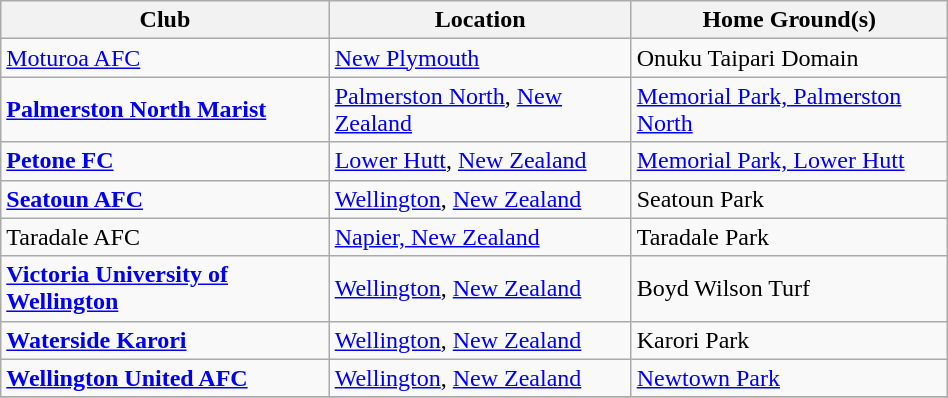<table class="wikitable sortable" style="width:50%;">
<tr>
<th>Club</th>
<th>Location</th>
<th>Home Ground(s)</th>
</tr>
<tr>
<td><a href='#'>Moturoa AFC</a></td>
<td><a href='#'>New Plymouth</a></td>
<td>Onuku Taipari Domain</td>
</tr>
<tr>
<td><strong><a href='#'>Palmerston North Marist</a></strong></td>
<td><a href='#'>Palmerston North</a>, <a href='#'>New Zealand</a></td>
<td><a href='#'>Memorial Park, Palmerston North</a></td>
</tr>
<tr>
<td><strong><a href='#'>Petone FC</a></strong></td>
<td><a href='#'>Lower Hutt</a>, <a href='#'>New Zealand</a></td>
<td><a href='#'>Memorial Park, Lower Hutt</a></td>
</tr>
<tr>
<td><strong><a href='#'>Seatoun AFC</a></strong></td>
<td><a href='#'>Wellington</a>, <a href='#'>New Zealand</a></td>
<td>Seatoun Park</td>
</tr>
<tr>
<td>Taradale AFC</td>
<td><a href='#'>Napier, New Zealand</a></td>
<td>Taradale Park</td>
</tr>
<tr>
<td><strong><a href='#'>Victoria University of Wellington</a></strong></td>
<td><a href='#'>Wellington</a>, <a href='#'>New Zealand</a></td>
<td>Boyd Wilson Turf</td>
</tr>
<tr>
<td><strong><a href='#'>Waterside Karori</a></strong></td>
<td><a href='#'>Wellington</a>, <a href='#'>New Zealand</a></td>
<td>Karori Park</td>
</tr>
<tr>
<td><strong><a href='#'>Wellington United AFC</a></strong></td>
<td><a href='#'>Wellington</a>, <a href='#'>New Zealand</a></td>
<td><a href='#'>Newtown Park</a></td>
</tr>
<tr>
</tr>
</table>
